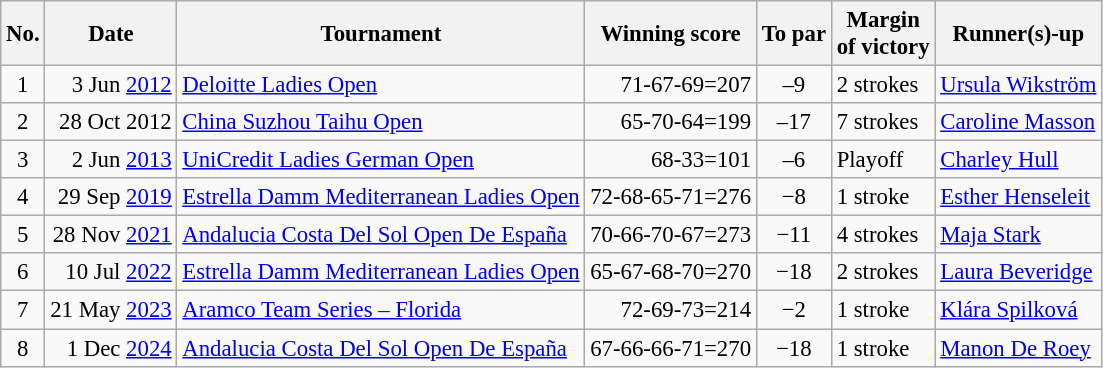<table class="wikitable" style="font-size:95%;">
<tr>
<th>No.</th>
<th>Date</th>
<th>Tournament</th>
<th>Winning score</th>
<th>To par</th>
<th>Margin<br>of victory</th>
<th>Runner(s)-up</th>
</tr>
<tr>
<td align=center>1</td>
<td align=right>3 Jun <a href='#'>2012</a></td>
<td><a href='#'>Deloitte Ladies Open</a></td>
<td align=right>71-67-69=207</td>
<td align=center>–9</td>
<td>2 strokes</td>
<td> <a href='#'>Ursula Wikström</a></td>
</tr>
<tr>
<td align=center>2</td>
<td align=right>28 Oct 2012</td>
<td><a href='#'>China Suzhou Taihu Open</a></td>
<td align=right>65-70-64=199</td>
<td align=center>–17</td>
<td>7 strokes</td>
<td> <a href='#'>Caroline Masson</a></td>
</tr>
<tr>
<td align=center>3</td>
<td align=right>2 Jun <a href='#'>2013</a></td>
<td><a href='#'>UniCredit Ladies German Open</a></td>
<td align=right>68-33=101</td>
<td align=center>–6</td>
<td>Playoff</td>
<td> <a href='#'>Charley Hull</a></td>
</tr>
<tr>
<td align=center>4</td>
<td align=right>29 Sep <a href='#'>2019</a></td>
<td><a href='#'>Estrella Damm Mediterranean Ladies Open</a></td>
<td align=right>72-68-65-71=276</td>
<td align=center>−8</td>
<td>1 stroke</td>
<td> <a href='#'>Esther Henseleit</a></td>
</tr>
<tr>
<td align=center>5</td>
<td align=right>28 Nov <a href='#'>2021</a></td>
<td><a href='#'>Andalucia Costa Del Sol Open De España</a></td>
<td align=right>70-66-70-67=273</td>
<td align=center>−11</td>
<td>4 strokes</td>
<td> <a href='#'>Maja Stark</a></td>
</tr>
<tr>
<td align=center>6</td>
<td align=right>10 Jul <a href='#'>2022</a></td>
<td><a href='#'>Estrella Damm Mediterranean Ladies Open</a></td>
<td align=right>65-67-68-70=270</td>
<td align=center>−18</td>
<td>2 strokes</td>
<td> <a href='#'>Laura Beveridge</a></td>
</tr>
<tr>
<td align=center>7</td>
<td align=right>21 May <a href='#'>2023</a></td>
<td><a href='#'>Aramco Team Series – Florida</a></td>
<td align=right>72-69-73=214</td>
<td align=center>−2</td>
<td>1 stroke</td>
<td> <a href='#'>Klára Spilková</a></td>
</tr>
<tr>
<td align=center>8</td>
<td align=right>1 Dec <a href='#'>2024</a></td>
<td><a href='#'>Andalucia Costa Del Sol Open De España</a></td>
<td align=right>67-66-66-71=270</td>
<td align=center>−18</td>
<td>1 stroke</td>
<td> <a href='#'>Manon De Roey</a></td>
</tr>
</table>
